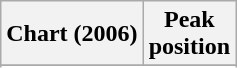<table class="wikitable sortable plainrowheaders">
<tr>
<th scope="col">Chart (2006)</th>
<th scope="col">Peak<br>position</th>
</tr>
<tr>
</tr>
<tr>
</tr>
<tr>
</tr>
<tr>
</tr>
<tr>
</tr>
<tr>
</tr>
</table>
